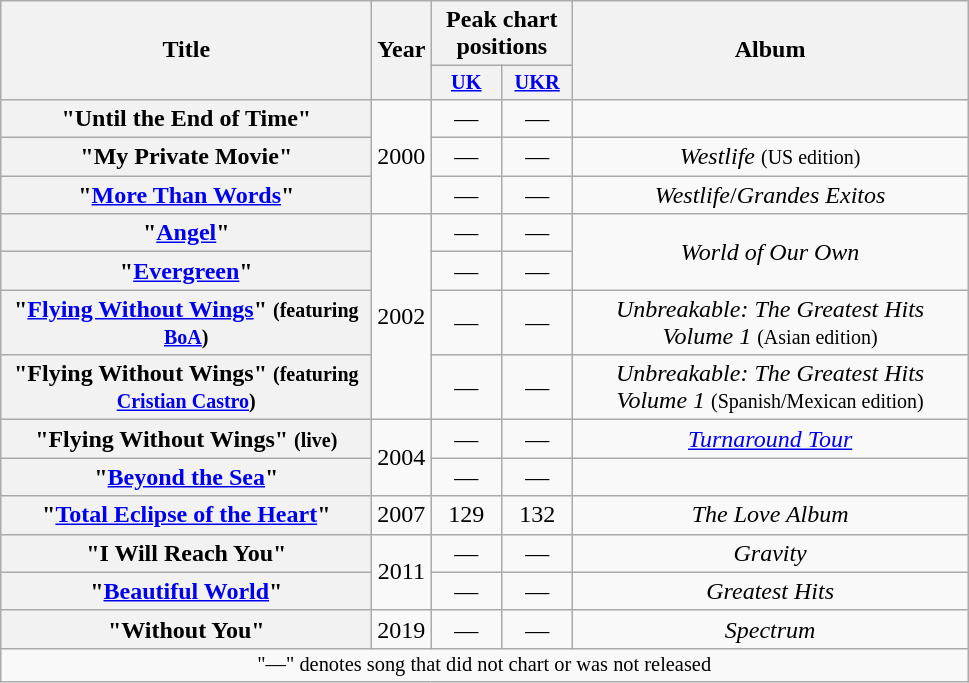<table class="wikitable plainrowheaders" style="text-align:center;">
<tr>
<th scope="colw" rowspan="2" style="width:15em;">Title</th>
<th scope="col" rowspan="2">Year</th>
<th scope="col" colspan="2">Peak chart positions</th>
<th scope="colw" rowspan="2" style="width:16em;">Album</th>
</tr>
<tr>
<th scope="col" style="width:3em;font-size:85%;"><a href='#'>UK</a><br></th>
<th scope="col" style="width:3em;font-size:85%;"><a href='#'>UKR</a><br></th>
</tr>
<tr>
<th scope="row">"Until the End of Time"</th>
<td rowspan="3">2000</td>
<td>—</td>
<td>—</td>
<td></td>
</tr>
<tr>
<th scope="row">"My Private Movie"</th>
<td>—</td>
<td>—</td>
<td><em>Westlife</em> <small>(US edition)</small></td>
</tr>
<tr>
<th scope="row">"<a href='#'>More Than Words</a>"</th>
<td>—</td>
<td>—</td>
<td><em>Westlife</em>/<em>Grandes Exitos</em></td>
</tr>
<tr>
<th scope="row">"<a href='#'>Angel</a>"</th>
<td rowspan="4">2002</td>
<td>—</td>
<td>—</td>
<td rowspan="2"><em>World of Our Own</em></td>
</tr>
<tr>
<th scope="row">"<a href='#'>Evergreen</a>"</th>
<td>—</td>
<td>—</td>
</tr>
<tr>
<th scope="row">"<a href='#'>Flying Without Wings</a>" <small>(featuring <a href='#'>BoA</a>)</small></th>
<td>—</td>
<td>—</td>
<td><em>Unbreakable: The Greatest Hits Volume 1</em> <small>(Asian edition)</small></td>
</tr>
<tr>
<th scope="row">"Flying Without Wings" <small>(featuring <a href='#'>Cristian Castro</a>)</small></th>
<td>—</td>
<td>—</td>
<td><em>Unbreakable: The Greatest Hits Volume 1</em> <small>(Spanish/Mexican edition)</small></td>
</tr>
<tr>
<th scope="row">"Flying Without Wings" <small>(live)</small></th>
<td rowspan="2">2004</td>
<td>—</td>
<td>—</td>
<td><em><a href='#'>Turnaround Tour</a></em></td>
</tr>
<tr>
<th scope="row">"<a href='#'>Beyond the Sea</a>"</th>
<td>—</td>
<td>—</td>
<td></td>
</tr>
<tr>
<th scope="row">"<a href='#'>Total Eclipse of the Heart</a>"</th>
<td>2007</td>
<td>129</td>
<td>132</td>
<td><em>The Love Album</em></td>
</tr>
<tr>
<th scope="row">"I Will Reach You"</th>
<td rowspan="2">2011</td>
<td>—</td>
<td>—</td>
<td><em>Gravity</em></td>
</tr>
<tr>
<th scope="row">"<a href='#'>Beautiful World</a>"</th>
<td>—</td>
<td>—</td>
<td><em>Greatest Hits</em></td>
</tr>
<tr>
<th scope="row">"Without You"</th>
<td>2019</td>
<td>—</td>
<td>—</td>
<td><em>Spectrum</em></td>
</tr>
<tr>
<td colspan="5" style="font-size:85%">"—" denotes song that did not chart or was not released</td>
</tr>
</table>
